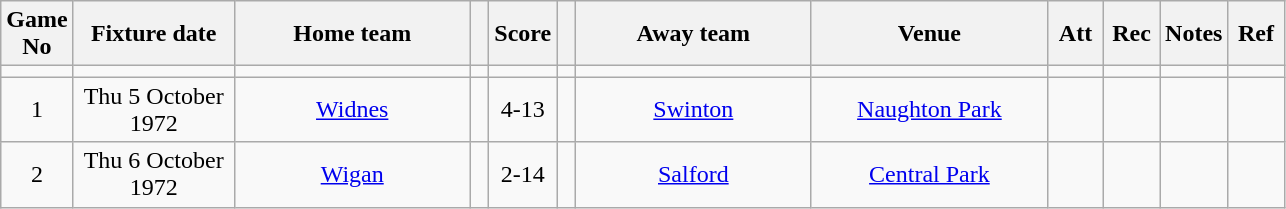<table class="wikitable" style="text-align:center;">
<tr>
<th width=20 abbr="No">Game No</th>
<th width=100 abbr="Date">Fixture date</th>
<th width=150 abbr="Home team">Home team</th>
<th width=5 abbr="space"></th>
<th width=20 abbr="Score">Score</th>
<th width=5 abbr="space"></th>
<th width=150 abbr="Away team">Away team</th>
<th width=150 abbr="Venue">Venue</th>
<th width=30 abbr="Att">Att</th>
<th width=30 abbr="Rec">Rec</th>
<th width=20 abbr="Notes">Notes</th>
<th width=30 abbr="Ref">Ref</th>
</tr>
<tr>
<td></td>
<td></td>
<td></td>
<td></td>
<td></td>
<td></td>
<td></td>
<td></td>
<td></td>
<td></td>
<td></td>
</tr>
<tr>
<td>1</td>
<td>Thu 5 October 1972</td>
<td><a href='#'>Widnes</a></td>
<td></td>
<td>4-13</td>
<td></td>
<td><a href='#'>Swinton</a></td>
<td><a href='#'>Naughton Park</a></td>
<td></td>
<td></td>
<td></td>
<td></td>
</tr>
<tr>
<td>2</td>
<td>Thu 6 October 1972</td>
<td><a href='#'>Wigan</a></td>
<td></td>
<td>2-14</td>
<td></td>
<td><a href='#'>Salford</a></td>
<td><a href='#'>Central Park</a></td>
<td></td>
<td></td>
<td></td>
<td></td>
</tr>
</table>
